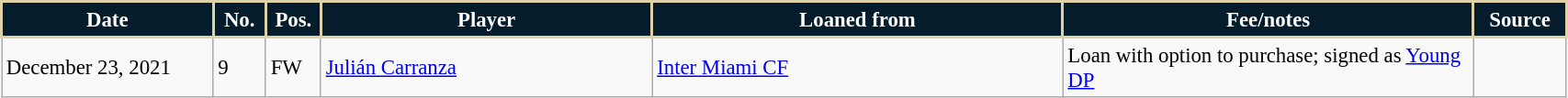<table class="wikitable sortable" style="width:90%; text-align:center; font-size:95%; text-align:left;">
<tr>
<th style="background:#041C2C; color:#FFFFFF; border:2px solid #DFD1A7; width:125px;">Date</th>
<th style="background:#041C2C; color:#FFFFFF; border:2px solid #DFD1A7; width:25px;">No.</th>
<th style="background:#041C2C; color:#FFFFFF; border:2px solid #DFD1A7; width:25px;">Pos.</th>
<th style="background:#041C2C; color:#FFFFFF; border:2px solid #DFD1A7; width:200px;">Player</th>
<th style="background:#041C2C; color:#FFFFFF; border:2px solid #DFD1A7; width:250px;">Loaned from</th>
<th style="background:#041C2C; color:#FFFFFF; border:2px solid #DFD1A7; width:250px;">Fee/notes</th>
<th style="background:#041C2C; color:#FFFFFF; border:2px solid #DFD1A7; width:50px;">Source</th>
</tr>
<tr>
<td>December 23, 2021</td>
<td>9</td>
<td>FW</td>
<td> <a href='#'>Julián Carranza</a></td>
<td> <a href='#'>Inter Miami CF</a></td>
<td>Loan with option to purchase; signed as <a href='#'>Young DP</a></td>
<td></td>
</tr>
</table>
